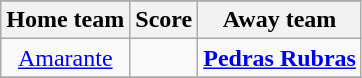<table class="wikitable" style="text-align: center">
<tr>
</tr>
<tr>
<th>Home team</th>
<th>Score</th>
<th>Away team</th>
</tr>
<tr>
<td><a href='#'>Amarante</a> </td>
<td></td>
<td><strong><a href='#'>Pedras Rubras</a></strong> </td>
</tr>
<tr>
</tr>
</table>
